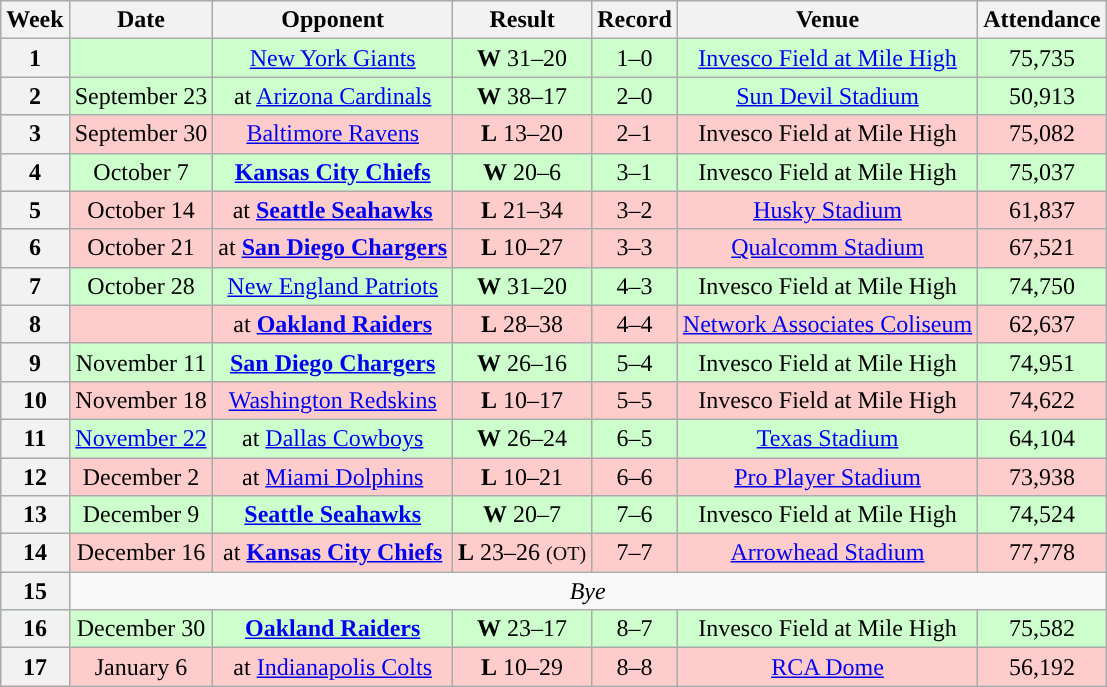<table class="wikitable" style="text-align:center">
<tr>
<th>Week</th>
<th>Date</th>
<th>Opponent</th>
<th>Result</th>
<th>Record</th>
<th>Venue</th>
<th>Attendance</th>
</tr>
<tr style="background:#cfc">
<th>1</th>
<td></td>
<td><a href='#'>New York Giants</a></td>
<td><strong>W</strong> 31–20</td>
<td>1–0</td>
<td><a href='#'>Invesco Field at Mile High</a></td>
<td>75,735</td>
</tr>
<tr style="background:#cfc">
<th>2</th>
<td>September 23</td>
<td>at <a href='#'>Arizona Cardinals</a></td>
<td><strong>W</strong> 38–17</td>
<td>2–0</td>
<td><a href='#'>Sun Devil Stadium</a></td>
<td>50,913</td>
</tr>
<tr style="background:#fcc">
<th>3</th>
<td>September 30</td>
<td><a href='#'>Baltimore Ravens</a></td>
<td><strong>L</strong> 13–20</td>
<td>2–1</td>
<td>Invesco Field at Mile High</td>
<td>75,082</td>
</tr>
<tr style="background:#cfc">
<th>4</th>
<td>October 7</td>
<td><strong><a href='#'>Kansas City Chiefs</a></strong></td>
<td><strong>W</strong> 20–6</td>
<td>3–1</td>
<td>Invesco Field at Mile High</td>
<td>75,037</td>
</tr>
<tr style="background:#fcc">
<th>5</th>
<td>October 14</td>
<td>at <strong><a href='#'>Seattle Seahawks</a></strong></td>
<td><strong>L</strong> 21–34</td>
<td>3–2</td>
<td><a href='#'>Husky Stadium</a></td>
<td>61,837</td>
</tr>
<tr style="background:#fcc">
<th>6</th>
<td>October 21</td>
<td>at <strong><a href='#'>San Diego Chargers</a></strong></td>
<td><strong>L</strong> 10–27</td>
<td>3–3</td>
<td><a href='#'>Qualcomm Stadium</a></td>
<td>67,521</td>
</tr>
<tr style="background:#cfc">
<th>7</th>
<td>October 28</td>
<td><a href='#'>New England Patriots</a></td>
<td><strong>W</strong> 31–20</td>
<td>4–3</td>
<td>Invesco Field at Mile High</td>
<td>74,750</td>
</tr>
<tr style="background:#fcc">
<th>8</th>
<td></td>
<td>at <strong><a href='#'>Oakland Raiders</a></strong></td>
<td><strong>L</strong> 28–38</td>
<td>4–4</td>
<td><a href='#'>Network Associates Coliseum</a></td>
<td>62,637</td>
</tr>
<tr style="background:#cfc">
<th>9</th>
<td>November 11</td>
<td><strong><a href='#'>San Diego Chargers</a></strong></td>
<td><strong>W</strong> 26–16</td>
<td>5–4</td>
<td>Invesco Field at Mile High</td>
<td>74,951</td>
</tr>
<tr style="background:#fcc">
<th>10</th>
<td>November 18</td>
<td><a href='#'>Washington Redskins</a></td>
<td><strong>L</strong> 10–17</td>
<td>5–5</td>
<td>Invesco Field at Mile High</td>
<td>74,622</td>
</tr>
<tr style="background:#cfc">
<th>11</th>
<td><a href='#'>November 22</a></td>
<td>at <a href='#'>Dallas Cowboys</a></td>
<td><strong>W</strong> 26–24</td>
<td>6–5</td>
<td><a href='#'>Texas Stadium</a></td>
<td>64,104</td>
</tr>
<tr style="background:#fcc">
<th>12</th>
<td>December 2</td>
<td>at <a href='#'>Miami Dolphins</a></td>
<td><strong>L</strong> 10–21</td>
<td>6–6</td>
<td><a href='#'>Pro Player Stadium</a></td>
<td>73,938</td>
</tr>
<tr style="background:#cfc">
<th>13</th>
<td>December 9</td>
<td><strong><a href='#'>Seattle Seahawks</a></strong></td>
<td><strong>W</strong> 20–7</td>
<td>7–6</td>
<td>Invesco Field at Mile High</td>
<td>74,524</td>
</tr>
<tr style="background:#fcc">
<th>14</th>
<td>December 16</td>
<td>at <strong><a href='#'>Kansas City Chiefs</a></strong></td>
<td><strong>L</strong> 23–26 <small>(OT)</small></td>
<td>7–7</td>
<td><a href='#'>Arrowhead Stadium</a></td>
<td>77,778</td>
</tr>
<tr>
<th>15</th>
<td colspan=6 align="center"><em>Bye</em></td>
</tr>
<tr style="background:#cfc">
<th>16</th>
<td>December 30</td>
<td><strong><a href='#'>Oakland Raiders</a></strong></td>
<td><strong>W</strong> 23–17</td>
<td>8–7</td>
<td>Invesco Field at Mile High</td>
<td>75,582</td>
</tr>
<tr style="background:#fcc">
<th>17</th>
<td>January 6</td>
<td>at <a href='#'>Indianapolis Colts</a></td>
<td><strong>L</strong> 10–29</td>
<td>8–8</td>
<td><a href='#'>RCA Dome</a></td>
<td>56,192</td>
</tr>
</table>
